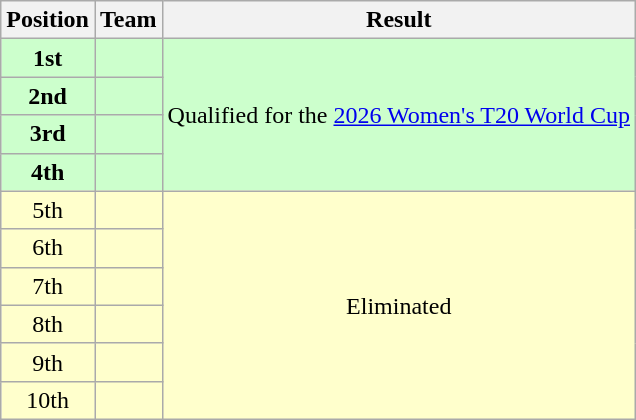<table class="wikitable">
<tr>
<th>Position</th>
<th>Team</th>
<th>Result</th>
</tr>
<tr style="background:#cfc">
<td style="text-align:center"><strong>1st</strong></td>
<td></td>
<td rowspan="4" style="text-align:center">Qualified for the <a href='#'>2026 Women's T20 World Cup</a></td>
</tr>
<tr style="background:#cfc">
<td style="text-align:center"><strong>2nd</strong></td>
<td></td>
</tr>
<tr style="background:#cfc">
<td style="text-align:center"><strong>3rd</strong></td>
<td></td>
</tr>
<tr style="background:#cfc">
<td style="text-align:center"><strong>4th</strong></td>
<td></td>
</tr>
<tr style="background:#ffc">
<td style="text-align:center">5th</td>
<td></td>
<td rowspan="6" style="text-align:center">Eliminated</td>
</tr>
<tr style="background:#ffc">
<td style="text-align:center">6th</td>
<td></td>
</tr>
<tr style="background:#ffc">
<td style="text-align:center">7th</td>
<td></td>
</tr>
<tr style="background:#ffc">
<td style="text-align:center">8th</td>
<td></td>
</tr>
<tr style="background:#ffc">
<td style="text-align:center">9th</td>
<td></td>
</tr>
<tr style="background:#ffc">
<td style="text-align:center">10th</td>
<td></td>
</tr>
</table>
